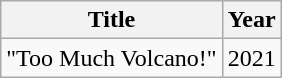<table class="wikitable">
<tr>
<th>Title</th>
<th>Year</th>
</tr>
<tr>
<td>"Too Much Volcano!" <br></td>
<td>2021</td>
</tr>
</table>
